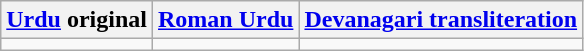<table class="wikitable">
<tr>
<th><a href='#'>Urdu</a> original</th>
<th><a href='#'>Roman Urdu</a></th>
<th><a href='#'>Devanagari transliteration</a></th>
</tr>
<tr style="vertical-align:top; white-space:nowrap;">
<td></td>
<td></td>
<td></td>
</tr>
</table>
